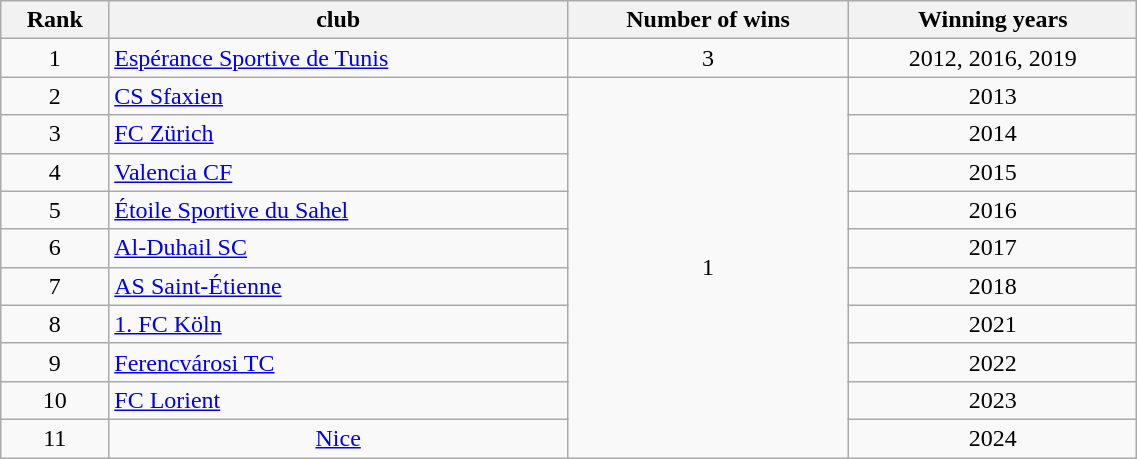<table class="wikitable" style="text-align: center; width:60%">
<tr>
<th>Rank</th>
<th>club</th>
<th>Number of wins</th>
<th>Winning years</th>
</tr>
<tr>
<td>1</td>
<td align="left"> <a href='#'>Espérance Sportive de Tunis</a></td>
<td>3</td>
<td>2012, 2016, 2019</td>
</tr>
<tr>
<td>2</td>
<td align="left"> <a href='#'>CS Sfaxien</a></td>
<td rowspan="10">1</td>
<td>2013</td>
</tr>
<tr>
<td>3</td>
<td align="left"> <a href='#'>FC Zürich</a></td>
<td>2014</td>
</tr>
<tr>
<td>4</td>
<td align="left"> <a href='#'>Valencia CF</a></td>
<td>2015</td>
</tr>
<tr>
<td>5</td>
<td align="left"> <a href='#'>Étoile Sportive du Sahel</a></td>
<td>2016</td>
</tr>
<tr>
<td>6</td>
<td align="left"> <a href='#'>Al-Duhail SC</a></td>
<td>2017</td>
</tr>
<tr>
<td>7</td>
<td align="left"> <a href='#'>AS Saint-Étienne</a></td>
<td>2018</td>
</tr>
<tr>
<td>8</td>
<td align="left"> <a href='#'>1. FC Köln</a></td>
<td>2021</td>
</tr>
<tr>
<td>9</td>
<td align="left"> <a href='#'>Ferencvárosi TC</a></td>
<td>2022</td>
</tr>
<tr>
<td>10</td>
<td align="left"> <a href='#'>FC Lorient</a></td>
<td>2023</td>
</tr>
<tr>
<td>11</td>
<td> <a href='#'>Nice</a></td>
<td>2024</td>
</tr>
</table>
